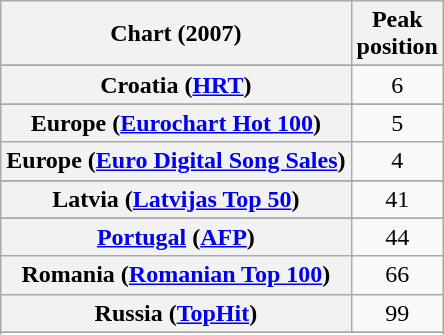<table class="wikitable sortable plainrowheaders" style="text-align:center">
<tr>
<th>Chart (2007)</th>
<th>Peak<br>position</th>
</tr>
<tr>
</tr>
<tr>
</tr>
<tr>
</tr>
<tr>
<th scope="row">Croatia (<a href='#'>HRT</a>)</th>
<td>6</td>
</tr>
<tr>
</tr>
<tr>
</tr>
<tr>
<th scope="row">Europe (<a href='#'>Eurochart Hot 100</a>)</th>
<td>5</td>
</tr>
<tr>
<th scope="row">Europe (<a href='#'>Euro Digital Song Sales</a>)</th>
<td style="text-align:center;">4</td>
</tr>
<tr>
</tr>
<tr>
</tr>
<tr>
</tr>
<tr>
<th scope="row">Latvia (<a href='#'>Latvijas Top 50</a>)</th>
<td align="center">41</td>
</tr>
<tr>
</tr>
<tr>
<th scope="row"><a href='#'>Portugal</a> (<a href='#'>AFP</a>)</th>
<td style="text-align:center;">44</td>
</tr>
<tr>
<th scope="row">Romania (<a href='#'>Romanian Top 100</a>)</th>
<td>66</td>
</tr>
<tr>
<th scope="row">Russia (<a href='#'>TopHit</a>)</th>
<td style="text-align:center;">99</td>
</tr>
<tr>
</tr>
<tr>
</tr>
<tr>
</tr>
<tr>
</tr>
</table>
